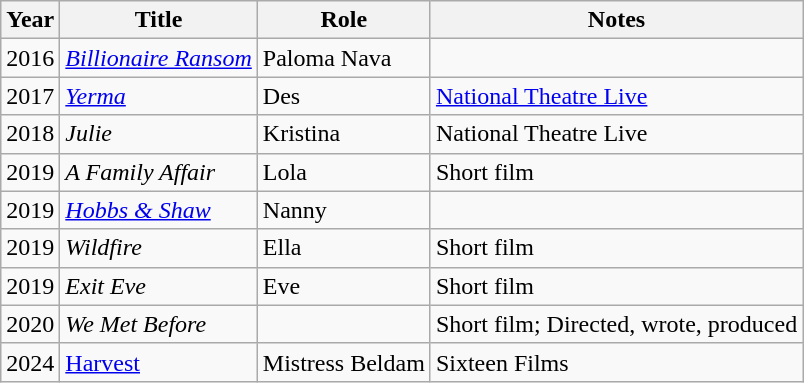<table class="wikitable sortable">
<tr>
<th>Year</th>
<th>Title</th>
<th>Role</th>
<th class="unsortable">Notes</th>
</tr>
<tr>
<td>2016</td>
<td><em><a href='#'>Billionaire Ransom</a></em></td>
<td>Paloma Nava</td>
<td></td>
</tr>
<tr>
<td>2017</td>
<td><em><a href='#'>Yerma</a></em></td>
<td>Des</td>
<td><a href='#'>National Theatre Live</a></td>
</tr>
<tr>
<td>2018</td>
<td><em>Julie</em></td>
<td>Kristina</td>
<td>National Theatre Live</td>
</tr>
<tr>
<td>2019</td>
<td><em>A Family Affair</em></td>
<td>Lola</td>
<td>Short film</td>
</tr>
<tr>
<td>2019</td>
<td><em><a href='#'>Hobbs & Shaw</a></em></td>
<td>Nanny</td>
<td></td>
</tr>
<tr>
<td>2019</td>
<td><em>Wildfire</em></td>
<td>Ella</td>
<td>Short film</td>
</tr>
<tr>
<td>2019</td>
<td><em>Exit Eve</em></td>
<td>Eve</td>
<td>Short film</td>
</tr>
<tr>
<td>2020</td>
<td><em>We Met Before</em></td>
<td></td>
<td>Short film; Directed, wrote, produced</td>
</tr>
<tr>
<td>2024</td>
<td><a href='#'>Harvest</a></td>
<td>Mistress Beldam</td>
<td>Sixteen Films</td>
</tr>
</table>
